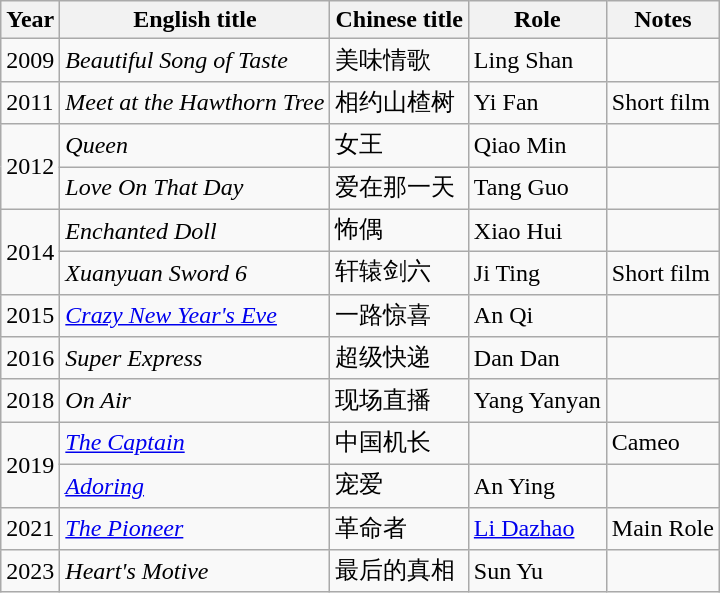<table class="wikitable">
<tr>
<th>Year</th>
<th>English title</th>
<th>Chinese title</th>
<th>Role</th>
<th>Notes</th>
</tr>
<tr>
<td>2009</td>
<td><em>Beautiful Song of Taste</em></td>
<td>美味情歌</td>
<td>Ling Shan</td>
<td></td>
</tr>
<tr>
<td>2011</td>
<td><em>Meet at the Hawthorn Tree</em></td>
<td>相约山楂树</td>
<td>Yi Fan</td>
<td>Short film</td>
</tr>
<tr>
<td rowspan=2>2012</td>
<td><em>Queen</em></td>
<td>女王</td>
<td>Qiao Min</td>
<td></td>
</tr>
<tr>
<td><em>Love On That Day</em></td>
<td>爱在那一天</td>
<td>Tang Guo</td>
<td></td>
</tr>
<tr>
<td rowspan=2>2014</td>
<td><em>Enchanted Doll</em></td>
<td>怖偶</td>
<td>Xiao Hui</td>
<td></td>
</tr>
<tr>
<td><em>Xuanyuan Sword 6</em></td>
<td>轩辕剑六</td>
<td>Ji Ting</td>
<td>Short film</td>
</tr>
<tr>
<td>2015</td>
<td><em><a href='#'>Crazy New Year's Eve</a></em></td>
<td>一路惊喜</td>
<td>An Qi</td>
<td></td>
</tr>
<tr>
<td>2016</td>
<td><em>Super Express</em></td>
<td>超级快递</td>
<td>Dan Dan</td>
<td></td>
</tr>
<tr>
<td>2018</td>
<td><em>On Air</em></td>
<td>现场直播</td>
<td>Yang Yanyan</td>
<td></td>
</tr>
<tr>
<td rowspan=2>2019</td>
<td><em><a href='#'>The Captain</a></em></td>
<td>中国机长</td>
<td></td>
<td>Cameo</td>
</tr>
<tr>
<td><em><a href='#'>Adoring</a></em></td>
<td>宠爱</td>
<td>An Ying</td>
<td></td>
</tr>
<tr>
<td>2021</td>
<td><em><a href='#'>The Pioneer</a></em></td>
<td>革命者</td>
<td><a href='#'>Li Dazhao</a></td>
<td>Main Role</td>
</tr>
<tr>
<td>2023</td>
<td><em>Heart's Motive</em></td>
<td>最后的真相</td>
<td>Sun Yu</td>
<td></td>
</tr>
</table>
